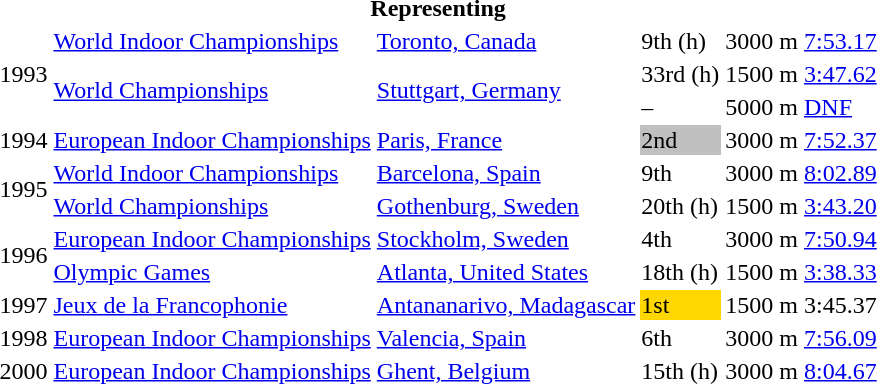<table>
<tr>
<th colspan="6">Representing </th>
</tr>
<tr>
<td rowspan=3>1993</td>
<td><a href='#'>World Indoor Championships</a></td>
<td><a href='#'>Toronto, Canada</a></td>
<td>9th (h)</td>
<td>3000 m</td>
<td><a href='#'>7:53.17</a></td>
</tr>
<tr>
<td rowspan=2><a href='#'>World Championships</a></td>
<td rowspan=2><a href='#'>Stuttgart, Germany</a></td>
<td>33rd (h)</td>
<td>1500 m</td>
<td><a href='#'>3:47.62</a></td>
</tr>
<tr>
<td>–</td>
<td>5000 m</td>
<td><a href='#'>DNF</a></td>
</tr>
<tr>
<td>1994</td>
<td><a href='#'>European Indoor Championships</a></td>
<td><a href='#'>Paris, France</a></td>
<td bgcolor=silver>2nd</td>
<td>3000 m</td>
<td><a href='#'>7:52.37</a></td>
</tr>
<tr>
<td rowspan=2>1995</td>
<td><a href='#'>World Indoor Championships</a></td>
<td><a href='#'>Barcelona, Spain</a></td>
<td>9th</td>
<td>3000 m</td>
<td><a href='#'>8:02.89</a></td>
</tr>
<tr>
<td><a href='#'>World Championships</a></td>
<td><a href='#'>Gothenburg, Sweden</a></td>
<td>20th (h)</td>
<td>1500 m</td>
<td><a href='#'>3:43.20</a></td>
</tr>
<tr>
<td rowspan=2>1996</td>
<td><a href='#'>European Indoor Championships</a></td>
<td><a href='#'>Stockholm, Sweden</a></td>
<td>4th</td>
<td>3000 m</td>
<td><a href='#'>7:50.94</a></td>
</tr>
<tr>
<td><a href='#'>Olympic Games</a></td>
<td><a href='#'>Atlanta, United States</a></td>
<td>18th (h)</td>
<td>1500 m</td>
<td><a href='#'>3:38.33</a></td>
</tr>
<tr>
<td>1997</td>
<td><a href='#'>Jeux de la Francophonie</a></td>
<td><a href='#'>Antananarivo, Madagascar</a></td>
<td bgcolor=gold>1st</td>
<td>1500 m</td>
<td>3:45.37</td>
</tr>
<tr>
<td>1998</td>
<td><a href='#'>European Indoor Championships</a></td>
<td><a href='#'>Valencia, Spain</a></td>
<td>6th</td>
<td>3000 m</td>
<td><a href='#'>7:56.09</a></td>
</tr>
<tr>
<td>2000</td>
<td><a href='#'>European Indoor Championships</a></td>
<td><a href='#'>Ghent, Belgium</a></td>
<td>15th (h)</td>
<td>3000 m</td>
<td><a href='#'>8:04.67</a></td>
</tr>
</table>
